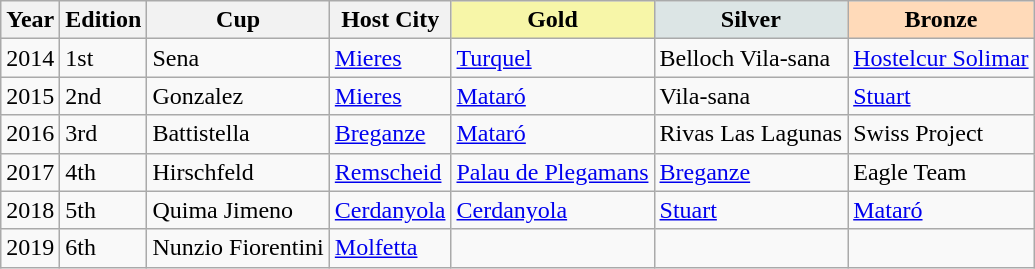<table class="wikitable">
<tr>
<th>Year</th>
<th>Edition</th>
<th>Cup</th>
<th>Host City</th>
<th style="background-color: #F7F6A8;"> Gold</th>
<th style="background-color: #DCE5E5;"> Silver</th>
<th style="background-color: #FFDAB9;"> Bronze</th>
</tr>
<tr>
<td>2014</td>
<td>1st</td>
<td>Sena</td>
<td> <a href='#'>Mieres</a></td>
<td> <a href='#'>Turquel</a></td>
<td> Belloch Vila-sana</td>
<td> <a href='#'>Hostelcur Solimar</a></td>
</tr>
<tr>
<td>2015</td>
<td>2nd</td>
<td>Gonzalez</td>
<td> <a href='#'>Mieres</a></td>
<td> <a href='#'>Mataró</a></td>
<td> Vila-sana</td>
<td> <a href='#'>Stuart</a></td>
</tr>
<tr>
<td>2016</td>
<td>3rd</td>
<td>Battistella</td>
<td> <a href='#'>Breganze</a></td>
<td> <a href='#'>Mataró</a></td>
<td> Rivas Las Lagunas</td>
<td> Swiss Project</td>
</tr>
<tr>
<td>2017</td>
<td>4th</td>
<td>Hirschfeld</td>
<td> <a href='#'>Remscheid</a></td>
<td> <a href='#'>Palau de Plegamans</a></td>
<td> <a href='#'>Breganze</a></td>
<td> Eagle Team</td>
</tr>
<tr>
<td>2018</td>
<td>5th</td>
<td>Quima Jimeno</td>
<td> <a href='#'>Cerdanyola</a></td>
<td> <a href='#'>Cerdanyola</a></td>
<td> <a href='#'>Stuart</a></td>
<td> <a href='#'>Mataró</a></td>
</tr>
<tr>
<td>2019</td>
<td>6th</td>
<td>Nunzio Fiorentini</td>
<td> <a href='#'>Molfetta</a></td>
<td></td>
<td></td>
<td></td>
</tr>
</table>
